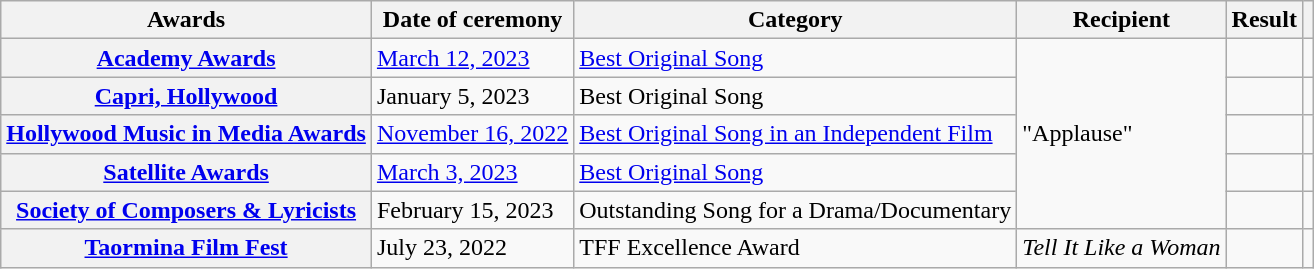<table class="wikitable plainrowheaders sortable">
<tr>
<th scope="col">Awards</th>
<th scope="col">Date of ceremony</th>
<th scope="col">Category</th>
<th scope="col">Recipient</th>
<th scope="col">Result</th>
<th scope="col" class="unsortable"></th>
</tr>
<tr>
<th scope="row"><a href='#'>Academy Awards</a></th>
<td><a href='#'>March 12, 2023</a></td>
<td><a href='#'>Best Original Song</a></td>
<td rowspan="5">"Applause"<br></td>
<td></td>
<td align="center"></td>
</tr>
<tr>
<th scope="row"><a href='#'>Capri, Hollywood</a></th>
<td>January 5, 2023</td>
<td>Best Original Song</td>
<td></td>
<td align="center"></td>
</tr>
<tr>
<th scope="row"><a href='#'>Hollywood Music in Media Awards</a></th>
<td><a href='#'>November 16, 2022</a></td>
<td><a href='#'>Best Original Song in an Independent Film</a></td>
<td></td>
<td align="center"></td>
</tr>
<tr>
<th scope="row"><a href='#'>Satellite Awards</a></th>
<td><a href='#'>March 3, 2023</a></td>
<td><a href='#'>Best Original Song</a></td>
<td></td>
<td align="center"></td>
</tr>
<tr>
<th scope="row"><a href='#'>Society of Composers & Lyricists</a></th>
<td>February 15, 2023</td>
<td>Outstanding Song for a Drama/Documentary</td>
<td></td>
<td align="center"></td>
</tr>
<tr>
<th scope="row"><a href='#'>Taormina Film Fest</a></th>
<td>July 23, 2022</td>
<td>TFF Excellence Award</td>
<td><em>Tell It Like a Woman</em></td>
<td></td>
<td align="center"></td>
</tr>
</table>
